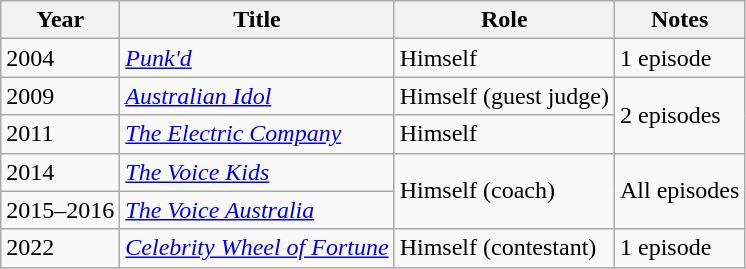<table class="wikitable">
<tr>
<th>Year</th>
<th>Title</th>
<th>Role</th>
<th>Notes</th>
</tr>
<tr>
<td>2004</td>
<td><em><a href='#'>Punk'd</a></em></td>
<td>Himself</td>
<td>1 episode</td>
</tr>
<tr>
<td>2009</td>
<td><em><a href='#'>Australian Idol</a></em></td>
<td>Himself (guest judge)</td>
<td rowspan=2>2 episodes</td>
</tr>
<tr>
<td>2011</td>
<td><em><a href='#'>The Electric Company</a></em></td>
<td>Himself</td>
</tr>
<tr>
<td>2014</td>
<td><em><a href='#'>The Voice Kids</a></em></td>
<td rowspan="2">Himself (coach)</td>
<td rowspan="2">All episodes</td>
</tr>
<tr>
<td>2015–2016</td>
<td><em><a href='#'>The Voice Australia</a></em></td>
</tr>
<tr>
<td>2022</td>
<td><em><a href='#'>Celebrity Wheel of Fortune</a></em></td>
<td>Himself (contestant)</td>
<td>1 episode</td>
</tr>
</table>
